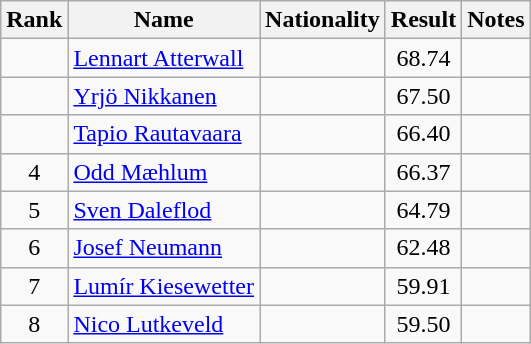<table class="wikitable sortable" style="text-align:center">
<tr>
<th>Rank</th>
<th>Name</th>
<th>Nationality</th>
<th>Result</th>
<th>Notes</th>
</tr>
<tr>
<td></td>
<td align=left><a href='#'>Lennart Atterwall</a></td>
<td align=left></td>
<td>68.74</td>
<td></td>
</tr>
<tr>
<td></td>
<td align=left><a href='#'>Yrjö Nikkanen</a></td>
<td align=left></td>
<td>67.50</td>
<td></td>
</tr>
<tr>
<td></td>
<td align=left><a href='#'>Tapio Rautavaara</a></td>
<td align=left></td>
<td>66.40</td>
<td></td>
</tr>
<tr>
<td>4</td>
<td align=left><a href='#'>Odd Mæhlum</a></td>
<td align=left></td>
<td>66.37</td>
<td></td>
</tr>
<tr>
<td>5</td>
<td align=left><a href='#'>Sven Daleflod</a></td>
<td align=left></td>
<td>64.79</td>
<td></td>
</tr>
<tr>
<td>6</td>
<td align=left><a href='#'>Josef Neumann</a></td>
<td align=left></td>
<td>62.48</td>
<td></td>
</tr>
<tr>
<td>7</td>
<td align=left><a href='#'>Lumír Kiesewetter</a></td>
<td align=left></td>
<td>59.91</td>
<td></td>
</tr>
<tr>
<td>8</td>
<td align=left><a href='#'>Nico Lutkeveld</a></td>
<td align=left></td>
<td>59.50</td>
<td></td>
</tr>
</table>
